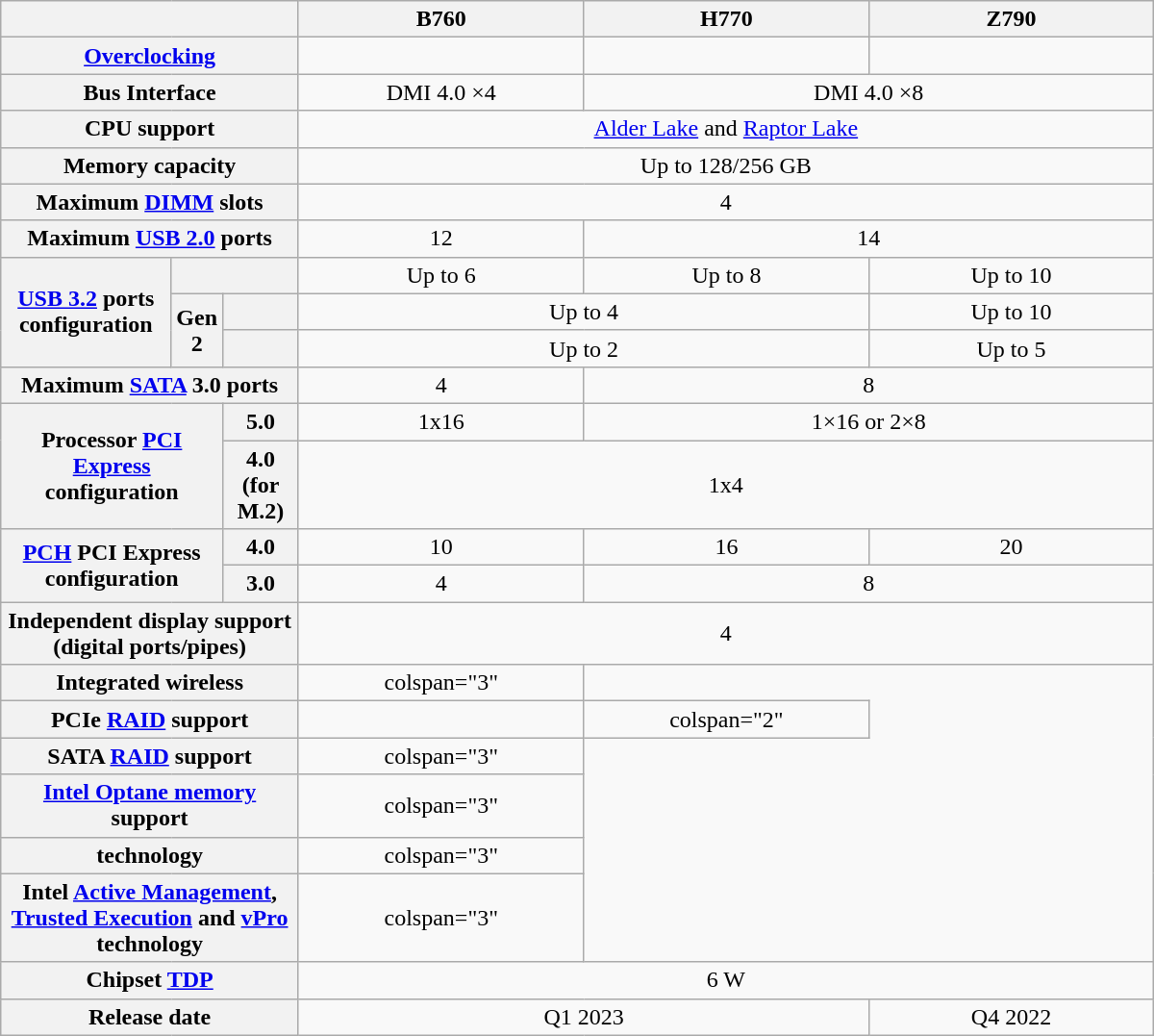<table class="wikitable sticky-header" style="text-align: center; max-width: 50em;">
<tr>
<th colspan="3" scope="col" width="25%"></th>
<th scope="col" width="25%">B760</th>
<th scope="col" width="25%">H770</th>
<th scope="col" width="25%">Z790</th>
</tr>
<tr>
<th colspan="3"><a href='#'>Overclocking</a></th>
<td></td>
<td></td>
<td></td>
</tr>
<tr>
<th colspan="3">Bus Interface</th>
<td>DMI 4.0 ×4</td>
<td colspan="2">DMI 4.0 ×8</td>
</tr>
<tr>
<th colspan="3">CPU support</th>
<td colspan="3"><a href='#'>Alder Lake</a> and <a href='#'>Raptor Lake</a></td>
</tr>
<tr>
<th colspan="3">Memory capacity</th>
<td colspan="3">Up to 128/256 GB</td>
</tr>
<tr>
<th colspan="3">Maximum <a href='#'>DIMM</a> slots</th>
<td colspan="3">4</td>
</tr>
<tr>
<th colspan="3">Maximum <a href='#'>USB 2.0</a> ports</th>
<td>12</td>
<td colspan="2">14</td>
</tr>
<tr>
<th rowspan="3"><a href='#'>USB 3.2</a> ports configuration</th>
<th colspan="2"></th>
<td>Up to 6</td>
<td>Up to 8</td>
<td>Up to 10</td>
</tr>
<tr>
<th rowspan="2">Gen 2</th>
<th></th>
<td colspan="2">Up to 4</td>
<td>Up to 10</td>
</tr>
<tr>
<th></th>
<td colspan="2">Up to 2</td>
<td>Up to 5</td>
</tr>
<tr>
<th colspan="3">Maximum <a href='#'>SATA</a> 3.0 ports</th>
<td>4</td>
<td colspan="2">8</td>
</tr>
<tr>
<th rowspan="2" colspan="2">Processor <a href='#'>PCI Express</a> configuration</th>
<th>5.0</th>
<td>1x16</td>
<td colspan="2">1×16 or 2×8</td>
</tr>
<tr>
<th>4.0 (for M.2)</th>
<td colspan="3">1x4</td>
</tr>
<tr>
<th rowspan="2" colspan="2"><a href='#'>PCH</a> PCI Express configuration</th>
<th>4.0</th>
<td>10</td>
<td>16</td>
<td>20</td>
</tr>
<tr>
<th>3.0</th>
<td>4</td>
<td colspan="2">8</td>
</tr>
<tr>
<th colspan="3">Independent display support (digital ports/pipes)</th>
<td colspan="3">4</td>
</tr>
<tr>
<th colspan="3">Integrated wireless</th>
<td>colspan="3" </td>
</tr>
<tr>
<th colspan="3">PCIe <a href='#'>RAID</a> support</th>
<td></td>
<td>colspan="2" </td>
</tr>
<tr>
<th colspan="3">SATA <a href='#'>RAID</a> support</th>
<td>colspan="3" </td>
</tr>
<tr>
<th colspan="3"><a href='#'>Intel Optane memory</a> support</th>
<td>colspan="3" </td>
</tr>
<tr>
<th colspan="3"> technology</th>
<td>colspan="3" </td>
</tr>
<tr>
<th colspan="3">Intel <a href='#'>Active Management</a>, <a href='#'>Trusted Execution</a> and <a href='#'>vPro</a> technology</th>
<td>colspan="3" </td>
</tr>
<tr>
<th colspan="3">Chipset <a href='#'>TDP</a></th>
<td colspan="3">6 W</td>
</tr>
<tr>
<th colspan="3">Release date</th>
<td colspan="2">Q1 2023</td>
<td>Q4 2022</td>
</tr>
</table>
